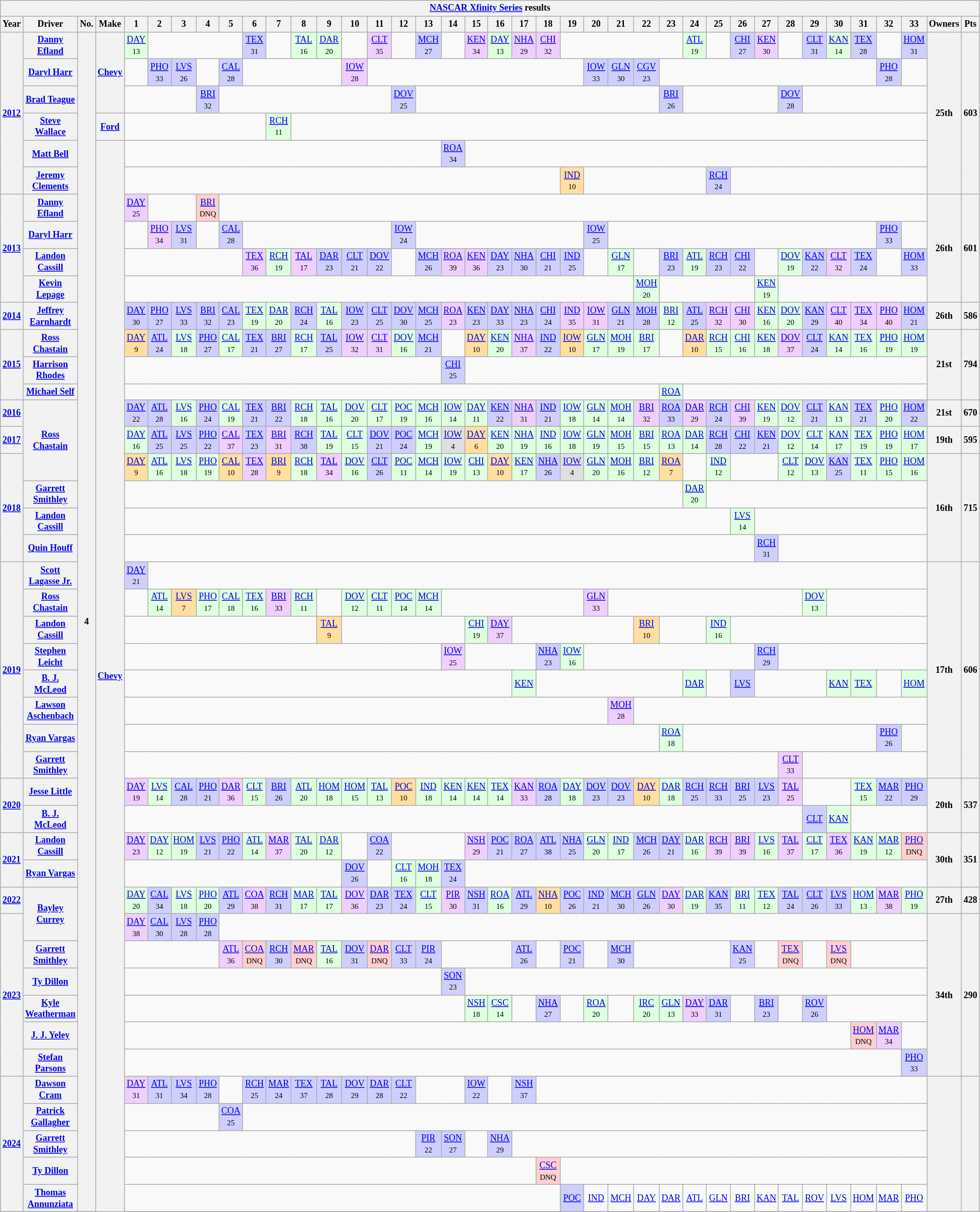<table class="wikitable" style="text-align:center; font-size:75%">
<tr>
<th colspan=45><a href='#'>NASCAR Xfinity Series</a> results</th>
</tr>
<tr>
<th>Year</th>
<th>Driver</th>
<th>No.</th>
<th>Make</th>
<th>1</th>
<th>2</th>
<th>3</th>
<th>4</th>
<th>5</th>
<th>6</th>
<th>7</th>
<th>8</th>
<th>9</th>
<th>10</th>
<th>11</th>
<th>12</th>
<th>13</th>
<th>14</th>
<th>15</th>
<th>16</th>
<th>17</th>
<th>18</th>
<th>19</th>
<th>20</th>
<th>21</th>
<th>22</th>
<th>23</th>
<th>24</th>
<th>25</th>
<th>26</th>
<th>27</th>
<th>28</th>
<th>29</th>
<th>30</th>
<th>31</th>
<th>32</th>
<th>33</th>
<th>Owners</th>
<th>Pts</th>
</tr>
<tr>
<th rowspan=6><a href='#'>2012</a></th>
<th><a href='#'>Danny Efland</a></th>
<th rowspan="44">4</th>
<th rowspan=3><a href='#'>Chevy</a></th>
<td style="background:#DFFFDF;"><a href='#'>DAY</a><br><small>13</small></td>
<td colspan=4></td>
<td style="background:#CFCFFF;"><a href='#'>TEX</a><br><small>31</small></td>
<td></td>
<td style="background:#DFFFDF;"><a href='#'>TAL</a><br><small>16</small></td>
<td style="background:#DFFFDF;"><a href='#'>DAR</a><br><small>20</small></td>
<td></td>
<td style="background:#EFCFFF;"><a href='#'>CLT</a><br><small>35</small></td>
<td></td>
<td style="background:#CFCFFF;"><a href='#'>MCH</a><br><small>27</small></td>
<td></td>
<td style="background:#EFCFFF;"><a href='#'>KEN</a><br><small>34</small></td>
<td style="background:#DFFFDF;"><a href='#'>DAY</a><br><small>13</small></td>
<td style="background:#EFCFFF;"><a href='#'>NHA</a><br><small>29</small></td>
<td style="background:#EFCFFF;"><a href='#'>CHI</a><br><small>32</small></td>
<td colspan=5></td>
<td style="background:#DFFFDF;"><a href='#'>ATL</a><br><small>19</small></td>
<td></td>
<td style="background:#CFCFFF;"><a href='#'>CHI</a><br><small>27</small></td>
<td style="background:#EFCFFF;"><a href='#'>KEN</a><br><small>30</small></td>
<td></td>
<td style="background:#CFCFFF;"><a href='#'>CLT</a><br><small>31</small></td>
<td style="background:#DFFFDF;"><a href='#'>KAN</a><br><small>14</small></td>
<td style="background:#CFCFFF;"><a href='#'>TEX</a><br><small>28</small></td>
<td></td>
<td style="background:#CFCFFF;"><a href='#'>HOM</a><br><small>31</small></td>
<th rowspan=6>25th</th>
<th rowspan=6>603</th>
</tr>
<tr>
<th><a href='#'>Daryl Harr</a></th>
<td></td>
<td style="background:#CFCFFF;"><a href='#'>PHO</a><br><small>33</small></td>
<td style="background:#CFCFFF;"><a href='#'>LVS</a><br><small>26</small></td>
<td></td>
<td style="background:#CFCFFF;"><a href='#'>CAL</a><br><small>28</small></td>
<td colspan=4></td>
<td style="background:#EFCFFF;"><a href='#'>IOW</a><br><small>28</small></td>
<td colspan=9></td>
<td style="background:#CFCFFF;"><a href='#'>IOW</a><br><small>33</small></td>
<td style="background:#CFCFFF;"><a href='#'>GLN</a><br><small>30</small></td>
<td style="background:#CFCFFF;"><a href='#'>CGV</a><br><small>23</small></td>
<td colspan=9></td>
<td style="background:#CFCFFF;"><a href='#'>PHO</a><br><small>28</small></td>
<td></td>
</tr>
<tr>
<th><a href='#'>Brad Teague</a></th>
<td colspan=3></td>
<td style="background:#CFCFFF;"><a href='#'>BRI</a><br><small>32</small></td>
<td colspan=7></td>
<td style="background:#CFCFFF;"><a href='#'>DOV</a><br><small>25</small></td>
<td colspan=10></td>
<td style="background:#CFCFFF;"><a href='#'>BRI</a><br><small>26</small></td>
<td colspan=4></td>
<td style="background:#CFCFFF;"><a href='#'>DOV</a><br><small>28</small></td>
<td colspan=5></td>
</tr>
<tr>
<th><a href='#'>Steve Wallace</a></th>
<th><a href='#'>Ford</a></th>
<td colspan=6></td>
<td bgcolor="DFFFDF"><a href='#'>RCH</a><br><small>11</small></td>
<td colspan=26></td>
</tr>
<tr>
<th><a href='#'>Matt Bell</a></th>
<th rowspan="41"><a href='#'>Chevy</a></th>
<td colspan=13></td>
<td style="background:#CFCFFF;"><a href='#'>ROA</a><br><small>34</small></td>
<td colspan=19></td>
</tr>
<tr>
<th><a href='#'>Jeremy Clements</a></th>
<td colspan=18></td>
<td style="background:#FFDF9F;"><a href='#'>IND</a><br><small>10</small></td>
<td colspan=5></td>
<td style="background:#CFCFFF;"><a href='#'>RCH</a><br><small>24</small></td>
<td colspan=8></td>
</tr>
<tr>
<th rowspan=4><a href='#'>2013</a></th>
<th><a href='#'>Danny Efland</a></th>
<td style="background:#EFCFFF;"><a href='#'>DAY</a><br><small>25</small></td>
<td colspan=2></td>
<td style="background:#FFCFCF;"><a href='#'>BRI</a><br><small>DNQ</small></td>
<td colspan=29></td>
<th rowspan=4>26th</th>
<th rowspan=4>601</th>
</tr>
<tr>
<th><a href='#'>Daryl Harr</a></th>
<td></td>
<td style="background:#EFCFFF;"><a href='#'>PHO</a><br><small>34</small></td>
<td style="background:#CFCFFF;"><a href='#'>LVS</a><br><small>31</small></td>
<td></td>
<td style="background:#CFCFFF;"><a href='#'>CAL</a><br><small>28</small></td>
<td colspan=6></td>
<td style="background:#CFCFFF;"><a href='#'>IOW</a><br><small>24</small></td>
<td colspan=7></td>
<td style="background:#CFCFFF;"><a href='#'>IOW</a><br><small>25</small></td>
<td colspan=11></td>
<td style="background:#CFCFFF;"><a href='#'>PHO</a><br><small>33</small></td>
<td></td>
</tr>
<tr>
<th><a href='#'>Landon Cassill</a></th>
<td colspan=5></td>
<td style="background:#EFCFFF;"><a href='#'>TEX</a><br><small>36</small></td>
<td style="background:#DFFFDF;"><a href='#'>RCH</a><br><small>19</small></td>
<td style="background:#EFCFFF;"><a href='#'>TAL</a><br><small>17</small></td>
<td style="background:#CFCFFF;"><a href='#'>DAR</a><br><small>23</small></td>
<td style="background:#CFCFFF;"><a href='#'>CLT</a><br><small>21</small></td>
<td style="background:#CFCFFF;"><a href='#'>DOV</a><br><small>22</small></td>
<td></td>
<td style="background:#CFCFFF;"><a href='#'>MCH</a><br><small>26</small></td>
<td style="background:#EFCFFF;"><a href='#'>ROA</a><br><small>39</small></td>
<td style="background:#EFCFFF;"><a href='#'>KEN</a><br><small>36</small></td>
<td style="background:#CFCFFF;"><a href='#'>DAY</a><br><small>23</small></td>
<td style="background:#CFCFFF;"><a href='#'>NHA</a><br><small>30</small></td>
<td style="background:#CFCFFF;"><a href='#'>CHI</a><br><small>21</small></td>
<td style="background:#CFCFFF;"><a href='#'>IND</a><br><small>25</small></td>
<td></td>
<td style="background:#DFFFDF;"><a href='#'>GLN</a><br><small>17</small></td>
<td></td>
<td style="background:#CFCFFF;"><a href='#'>BRI</a><br><small>23</small></td>
<td style="background:#DFFFDF;"><a href='#'>ATL</a><br><small>19</small></td>
<td style="background:#CFCFFF;"><a href='#'>RCH</a><br><small>23</small></td>
<td style="background:#CFCFFF;"><a href='#'>CHI</a><br><small>22</small></td>
<td></td>
<td style="background:#DFFFDF;"><a href='#'>DOV</a><br><small>19</small></td>
<td style="background:#CFCFFF;"><a href='#'>KAN</a><br><small>22</small></td>
<td style="background:#EFCFFF;"><a href='#'>CLT</a><br><small>32</small></td>
<td style="background:#CFCFFF;"><a href='#'>TEX</a><br><small>24</small></td>
<td></td>
<td style="background:#CFCFFF;"><a href='#'>HOM</a><br><small>33</small></td>
</tr>
<tr>
<th><a href='#'>Kevin Lepage</a></th>
<td colspan=21></td>
<td style="background:#DFFFDF;"><a href='#'>MOH</a><br><small>20</small></td>
<td colspan=4></td>
<td style="background:#DFFFDF;"><a href='#'>KEN</a><br><small>19</small></td>
<td colspan=6></td>
</tr>
<tr>
<th><a href='#'>2014</a></th>
<th><a href='#'>Jeffrey Earnhardt</a></th>
<td style="background:#CFCFFF;"><a href='#'>DAY</a><br><small>30</small></td>
<td style="background:#CFCFFF;"><a href='#'>PHO</a><br><small>27</small></td>
<td style="background:#CFCFFF;"><a href='#'>LVS</a><br><small>33</small></td>
<td style="background:#CFCFFF;"><a href='#'>BRI</a><br><small>32</small></td>
<td style="background:#CFCFFF;"><a href='#'>CAL</a><br><small>23</small></td>
<td style="background:#DFFFDF;"><a href='#'>TEX</a><br><small>19</small></td>
<td style="background:#DFFFDF;"><a href='#'>DAR</a><br><small>20</small></td>
<td style="background:#CFCFFF;"><a href='#'>RCH</a><br><small>24</small></td>
<td style="background:#DFFFDF;"><a href='#'>TAL</a><br><small>16</small></td>
<td style="background:#CFCFFF;"><a href='#'>IOW</a><br><small>23</small></td>
<td style="background:#CFCFFF;"><a href='#'>CLT</a><br><small>25</small></td>
<td style="background:#CFCFFF;"><a href='#'>DOV</a><br><small>30</small></td>
<td style="background:#CFCFFF;"><a href='#'>MCH</a><br><small>25</small></td>
<td style="background:#EFCFFF;"><a href='#'>ROA</a><br><small>23</small></td>
<td style="background:#CFCFFF;"><a href='#'>KEN</a><br><small>23</small></td>
<td style="background:#CFCFFF;"><a href='#'>DAY</a><br><small>33</small></td>
<td style="background:#CFCFFF;"><a href='#'>NHA</a><br><small>23</small></td>
<td style="background:#CFCFFF;"><a href='#'>CHI</a><br><small>24</small></td>
<td style="background:#EFCFFF;"><a href='#'>IND</a><br><small>35</small></td>
<td style="background:#EFCFFF;"><a href='#'>IOW</a><br><small>31</small></td>
<td style="background:#CFCFFF;"><a href='#'>GLN</a><br><small>21</small></td>
<td style="background:#CFCFFF;"><a href='#'>MOH</a><br><small>28</small></td>
<td style="background:#DFFFDF;"><a href='#'>BRI</a><br><small>12</small></td>
<td style="background:#CFCFFF;"><a href='#'>ATL</a><br><small>25</small></td>
<td style="background:#EFCFFF;"><a href='#'>RCH</a><br><small>32</small></td>
<td style="background:#EFCFFF;"><a href='#'>CHI</a><br><small>30</small></td>
<td style="background:#DFFFDF;"><a href='#'>KEN</a><br><small>16</small></td>
<td style="background:#DFFFDF;"><a href='#'>DOV</a><br><small>20</small></td>
<td style="background:#CFCFFF;"><a href='#'>KAN</a><br><small>29</small></td>
<td style="background:#EFCFFF;"><a href='#'>CLT</a><br><small>40</small></td>
<td style="background:#EFCFFF;"><a href='#'>TEX</a><br><small>34</small></td>
<td style="background:#EFCFFF;"><a href='#'>PHO</a><br><small>40</small></td>
<td style="background:#CFCFFF;"><a href='#'>HOM</a><br><small>21</small></td>
<th>26th</th>
<th>586</th>
</tr>
<tr>
<th rowspan=3><a href='#'>2015</a></th>
<th><a href='#'>Ross Chastain</a></th>
<td style="background:#FFDF9F;"><a href='#'>DAY</a><br><small>9</small></td>
<td style="background:#CFCFFF;"><a href='#'>ATL</a><br><small>24</small></td>
<td style="background:#DFFFDF;"><a href='#'>LVS</a><br><small>18</small></td>
<td style="background:#CFCFFF;"><a href='#'>PHO</a><br><small>27</small></td>
<td style="background:#DFFFDF;"><a href='#'>CAL</a><br><small>17</small></td>
<td style="background:#CFCFFF;"><a href='#'>TEX</a><br><small>21</small></td>
<td style="background:#CFCFFF;"><a href='#'>BRI</a><br><small>27</small></td>
<td style="background:#DFFFDF;"><a href='#'>RCH</a><br><small>17</small></td>
<td style="background:#CFCFFF;"><a href='#'>TAL</a><br><small>25</small></td>
<td style="background:#EFCFFF;"><a href='#'>IOW</a><br><small>32</small></td>
<td style="background:#EFCFFF;"><a href='#'>CLT</a><br><small>31</small></td>
<td style="background:#DFFFDF;"><a href='#'>DOV</a><br><small>16</small></td>
<td style="background:#CFCFFF;"><a href='#'>MCH</a><br><small>21</small></td>
<td></td>
<td style="background:#FFDF9F;"><a href='#'>DAY</a><br><small>10</small></td>
<td style="background:#DFFFDF;"><a href='#'>KEN</a><br><small>20</small></td>
<td style="background:#EFCFFF;"><a href='#'>NHA</a><br><small>37</small></td>
<td style="background:#CFCFFF;"><a href='#'>IND</a><br><small>22</small></td>
<td style="background:#FFDF9F;"><a href='#'>IOW</a><br><small>10</small></td>
<td style="background:#DFFFDF;"><a href='#'>GLN</a><br><small>17</small></td>
<td style="background:#DFFFDF;"><a href='#'>MOH</a><br><small>19</small></td>
<td style="background:#DFFFDF;"><a href='#'>BRI</a><br><small>17</small></td>
<td></td>
<td style="background:#FFDF9F;"><a href='#'>DAR</a><br><small>10</small></td>
<td style="background:#DFFFDF;"><a href='#'>RCH</a><br><small>15</small></td>
<td style="background:#DFFFDF;"><a href='#'>CHI</a><br><small>16</small></td>
<td style="background:#DFFFDF;"><a href='#'>KEN</a><br><small>18</small></td>
<td style="background:#EFCFFF;"><a href='#'>DOV</a><br><small>37</small></td>
<td style="background:#CFCFFF;"><a href='#'>CLT</a><br><small>24</small></td>
<td style="background:#DFFFDF;"><a href='#'>KAN</a><br><small>14</small></td>
<td style="background:#DFFFDF;"><a href='#'>TEX</a><br><small>16</small></td>
<td style="background:#DFFFDF;"><a href='#'>PHO</a><br><small>19</small></td>
<td style="background:#DFFFDF;"><a href='#'>HOM</a><br><small>19</small></td>
<th rowspan=3>21st</th>
<th rowspan=3>794</th>
</tr>
<tr>
<th><a href='#'>Harrison Rhodes</a></th>
<td colspan=13></td>
<td style="background:#CFCFFF;"><a href='#'>CHI</a><br><small>25</small></td>
<td colspan=19></td>
</tr>
<tr>
<th><a href='#'>Michael Self</a></th>
<td colspan=22></td>
<td style="background:#DFFFDF;"><a href='#'>ROA</a><br></td>
<td colspan=10></td>
</tr>
<tr>
<th><a href='#'>2016</a></th>
<th rowspan=3><a href='#'>Ross Chastain</a></th>
<td style="background:#CFCFFF;"><a href='#'>DAY</a><br><small>22</small></td>
<td style="background:#CFCFFF;"><a href='#'>ATL</a><br><small>28</small></td>
<td style="background:#DFFFDF;"><a href='#'>LVS</a><br><small>16</small></td>
<td style="background:#CFCFFF;"><a href='#'>PHO</a><br><small>24</small></td>
<td style="background:#DFFFDF;"><a href='#'>CAL</a><br><small>19</small></td>
<td style="background:#CFCFFF;"><a href='#'>TEX</a><br><small>21</small></td>
<td style="background:#CFCFFF;"><a href='#'>BRI</a><br><small>22</small></td>
<td style="background:#DFFFDF;"><a href='#'>RCH</a><br><small>18</small></td>
<td style="background:#DFFFDF;"><a href='#'>TAL</a><br><small>16</small></td>
<td style="background:#DFFFDF;"><a href='#'>DOV</a><br><small>20</small></td>
<td style="background:#DFFFDF;"><a href='#'>CLT</a><br><small>17</small></td>
<td style="background:#DFFFDF;"><a href='#'>POC</a><br><small>19</small></td>
<td style="background:#DFFFDF;"><a href='#'>MCH</a><br><small>16</small></td>
<td style="background:#DFFFDF;"><a href='#'>IOW</a><br><small>14</small></td>
<td style="background:#DFFFDF;"><a href='#'>DAY</a><br><small>11</small></td>
<td style="background:#CFCFFF;"><a href='#'>KEN</a><br><small>22</small></td>
<td style="background:#EFCFFF;"><a href='#'>NHA</a><br><small>31</small></td>
<td style="background:#CFCFFF;"><a href='#'>IND</a><br><small>21</small></td>
<td style="background:#DFFFDF;"><a href='#'>IOW</a><br><small>18</small></td>
<td style="background:#DFFFDF;"><a href='#'>GLN</a><br><small>14</small></td>
<td style="background:#DFFFDF;"><a href='#'>MOH</a><br><small>14</small></td>
<td style="background:#EFCFFF;"><a href='#'>BRI</a><br><small>32</small></td>
<td style="background:#CFCFFF;"><a href='#'>ROA</a><br><small>33</small></td>
<td style="background:#EFCFFF;"><a href='#'>DAR</a><br><small>29</small></td>
<td style="background:#CFCFFF;"><a href='#'>RCH</a><br><small>24</small></td>
<td style="background:#EFCFFF;"><a href='#'>CHI</a><br><small>39</small></td>
<td style="background:#DFFFDF;"><a href='#'>KEN</a><br><small>19</small></td>
<td style="background:#DFFFDF;"><a href='#'>DOV</a><br><small>12</small></td>
<td style="background:#CFCFFF;"><a href='#'>CLT</a><br><small>21</small></td>
<td style="background:#DFFFDF;"><a href='#'>KAN</a><br><small>13</small></td>
<td style="background:#CFCFFF;"><a href='#'>TEX</a><br><small>21</small></td>
<td style="background:#DFFFDF;"><a href='#'>PHO</a><br><small>20</small></td>
<td style="background:#CFCFFF;"><a href='#'>HOM</a><br><small>22</small></td>
<th>21st</th>
<th>670</th>
</tr>
<tr>
<th><a href='#'>2017</a></th>
<td style="background:#DFFFDF;"><a href='#'>DAY</a><br><small>16</small></td>
<td style="background:#CFCFFF;"><a href='#'>ATL</a><br><small>25</small></td>
<td style="background:#CFCFFF;"><a href='#'>LVS</a><br><small>25</small></td>
<td style="background:#CFCFFF;"><a href='#'>PHO</a><br><small>22</small></td>
<td style="background:#EFCFFF;"><a href='#'>CAL</a><br><small>37</small></td>
<td style="background:#CFCFFF;"><a href='#'>TEX</a><br><small>23</small></td>
<td style="background:#EFCFFF;"><a href='#'>BRI</a><br><small>31</small></td>
<td style="background:#CFCFFF;"><a href='#'>RCH</a><br><small>38</small></td>
<td style="background:#DFFFDF;"><a href='#'>TAL</a><br><small>19</small></td>
<td style="background:#DFFFDF;"><a href='#'>CLT</a><br><small>15</small></td>
<td style="background:#CFCFFF;"><a href='#'>DOV</a><br><small>21</small></td>
<td style="background:#CFCFFF;"><a href='#'>POC</a><br><small>24</small></td>
<td style="background:#DFFFDF;"><a href='#'>MCH</a><br><small>19</small></td>
<td style="background:#DFDFDF;"><a href='#'>IOW</a><br><small>4</small></td>
<td style="background:#FFDF9F;"><a href='#'>DAY</a><br><small>6</small></td>
<td style="background:#DFFFDF;"><a href='#'>KEN</a><br><small>20</small></td>
<td style="background:#DFFFDF;"><a href='#'>NHA</a><br><small>19</small></td>
<td style="background:#DFFFDF;"><a href='#'>IND</a><br><small>16</small></td>
<td style="background:#DFFFDF;"><a href='#'>IOW</a><br><small>18</small></td>
<td style="background:#DFFFDF;"><a href='#'>GLN</a><br><small>19</small></td>
<td style="background:#DFFFDF;"><a href='#'>MOH</a><br><small>15</small></td>
<td style="background:#DFFFDF;"><a href='#'>BRI</a><br><small>15</small></td>
<td style="background:#DFFFDF;"><a href='#'>ROA</a><br><small>13</small></td>
<td style="background:#DFFFDF;"><a href='#'>DAR</a><br><small>14</small></td>
<td style="background:#CFCFFF;"><a href='#'>RCH</a><br><small>28</small></td>
<td style="background:#CFCFFF;"><a href='#'>CHI</a><br><small>22</small></td>
<td style="background:#CFCFFF;"><a href='#'>KEN</a><br><small>21</small></td>
<td style="background:#DFFFDF;"><a href='#'>DOV</a><br><small>12</small></td>
<td style="background:#DFFFDF;"><a href='#'>CLT</a><br><small>14</small></td>
<td style="background:#DFFFDF;"><a href='#'>KAN</a><br><small>17</small></td>
<td style="background:#DFFFDF;"><a href='#'>TEX</a><br><small>19</small></td>
<td style="background:#DFFFDF;"><a href='#'>PHO</a><br><small>19</small></td>
<td style="background:#DFFFDF;"><a href='#'>HOM</a><br><small>17</small></td>
<th>19th</th>
<th>595</th>
</tr>
<tr>
<th rowspan=4><a href='#'>2018</a></th>
<td style="background:#FFDF9F;"><a href='#'>DAY</a><br><small>9</small></td>
<td style="background:#DFFFDF;"><a href='#'>ATL</a><br><small>16</small></td>
<td style="background:#DFFFDF;"><a href='#'>LVS</a><br><small>18</small></td>
<td style="background:#DFFFDF;"><a href='#'>PHO</a><br><small>19</small></td>
<td style="background:#FFDF9F;"><a href='#'>CAL</a><br><small>10</small></td>
<td style="background:#EFCFFF;"><a href='#'>TEX</a><br><small>28</small></td>
<td style="background:#FFDF9F;"><a href='#'>BRI</a><br><small>9</small></td>
<td style="background:#DFFFDF;"><a href='#'>RCH</a><br><small>18</small></td>
<td style="background:#EFCFFF;"><a href='#'>TAL</a><br><small>34</small></td>
<td style="background:#DFFFDF;"><a href='#'>DOV</a><br><small>16</small></td>
<td style="background:#CFCFFF;"><a href='#'>CLT</a><br><small>26</small></td>
<td style="background:#DFFFDF;"><a href='#'>POC</a><br><small>11</small></td>
<td style="background:#DFFFDF;"><a href='#'>MCH</a><br><small>14</small></td>
<td style="background:#DFFFDF;"><a href='#'>IOW</a><br><small>19</small></td>
<td style="background:#DFFFDF;"><a href='#'>CHI</a><br><small>13</small></td>
<td style="background:#FFDF9F;"><a href='#'>DAY</a><br><small>10</small></td>
<td style="background:#DFFFDF;"><a href='#'>KEN</a><br><small>17</small></td>
<td style="background:#CFCFFF;"><a href='#'>NHA</a><br><small>26</small></td>
<td style="background:#DFDFDF;"><a href='#'>IOW</a><br><small>4</small></td>
<td style="background:#DFFFDF;"><a href='#'>GLN</a><br><small>20</small></td>
<td style="background:#DFFFDF;"><a href='#'>MOH</a><br><small>16</small></td>
<td style="background:#DFFFDF;"><a href='#'>BRI</a><br><small>12</small></td>
<td style="background:#FFDF9F;"><a href='#'>ROA</a><br><small>7</small></td>
<td></td>
<td style="background:#DFFFDF;"><a href='#'>IND</a><br><small>12</small></td>
<td colspan=2></td>
<td style="background:#DFFFDF;"><a href='#'>CLT</a><br><small>12</small></td>
<td style="background:#DFFFDF;"><a href='#'>DOV</a><br><small>13</small></td>
<td style="background:#CFCFFF;"><a href='#'>KAN</a><br><small>25</small></td>
<td style="background:#DFFFDF;"><a href='#'>TEX</a><br><small>11</small></td>
<td style="background:#DFFFDF;"><a href='#'>PHO</a><br><small>15</small></td>
<td style="background:#DFFFDF;"><a href='#'>HOM</a><br><small>16</small></td>
<th rowspan=4>16th</th>
<th rowspan=4>715</th>
</tr>
<tr>
<th><a href='#'>Garrett Smithley</a></th>
<td colspan=23></td>
<td style="background:#DFFFDF;"><a href='#'>DAR</a><br><small>20</small></td>
<td colspan=9></td>
</tr>
<tr>
<th><a href='#'>Landon Cassill</a></th>
<td colspan=25></td>
<td style="background:#DFFFDF;"><a href='#'>LVS</a><br><small>14</small></td>
<td colspan=7></td>
</tr>
<tr>
<th><a href='#'>Quin Houff</a></th>
<td colspan=26></td>
<td style="background:#CFCFFF;"><a href='#'>RCH</a><br><small>31</small></td>
<td colspan=6></td>
</tr>
<tr>
<th rowspan=8><a href='#'>2019</a></th>
<th><a href='#'>Scott Lagasse Jr.</a></th>
<td style="background:#CFCFFF;"><a href='#'>DAY</a><br><small>21</small></td>
<td colspan=32></td>
<th rowspan=8>17th</th>
<th rowspan=8>606</th>
</tr>
<tr>
<th><a href='#'>Ross Chastain</a></th>
<td></td>
<td style="background:#DFFFDF;"><a href='#'>ATL</a><br><small>14</small></td>
<td style="background:#FFDF9F;"><a href='#'>LVS</a><br><small>7</small></td>
<td style="background:#DFFFDF;"><a href='#'>PHO</a><br><small>17</small></td>
<td style="background:#DFFFDF;"><a href='#'>CAL</a><br><small>18</small></td>
<td style="background:#DFFFDF;"><a href='#'>TEX</a><br><small>16</small></td>
<td style="background:#EFCFFF;"><a href='#'>BRI</a><br><small>33</small></td>
<td style="background:#DFFFDF;"><a href='#'>RCH</a><br><small>11</small></td>
<td></td>
<td style="background:#DFFFDF;"><a href='#'>DOV</a><br><small>12</small></td>
<td style="background:#DFFFDF;"><a href='#'>CLT</a><br><small>11</small></td>
<td style="background:#DFFFDF;"><a href='#'>POC</a><br><small>14</small></td>
<td style="background:#DFFFDF;"><a href='#'>MCH</a><br><small>14</small></td>
<td colspan=6></td>
<td style="background:#EFCFFF;"><a href='#'>GLN</a><br><small>33</small></td>
<td colspan=8></td>
<td style="background:#DFFFDF;"><a href='#'>DOV</a><br><small>13</small></td>
<td colspan=4></td>
</tr>
<tr>
<th><a href='#'>Landon Cassill</a></th>
<td colspan=8></td>
<td style="background:#FFDF9F;"><a href='#'>TAL</a><br><small>9</small></td>
<td colspan=5></td>
<td style="background:#DFFFDF;"><a href='#'>CHI</a><br><small>19</small></td>
<td style="background:#EFCFFF;"><a href='#'>DAY</a><br><small>37</small></td>
<td colspan=5></td>
<td style="background:#FFDF9F;"><a href='#'>BRI</a><br><small>10</small></td>
<td colspan=2></td>
<td style="background:#DFFFDF;"><a href='#'>IND</a><br><small>16</small></td>
<td colspan=8></td>
</tr>
<tr>
<th><a href='#'>Stephen Leicht</a></th>
<td colspan=13></td>
<td style="background:#EFCFFF;"><a href='#'>IOW</a><br><small>25</small></td>
<td colspan=3></td>
<td style="background:#CFCFFF;"><a href='#'>NHA</a><br><small>23</small></td>
<td style="background:#DFFFDF;"><a href='#'>IOW</a><br><small>16</small></td>
<td colspan=7></td>
<td style="background:#CFCFFF;"><a href='#'>RCH</a><br><small>29</small></td>
<td colspan=6></td>
</tr>
<tr>
<th><a href='#'>B. J. McLeod</a></th>
<td colspan=16></td>
<td style="background:#DFFFDF;"><a href='#'>KEN</a><br></td>
<td colspan=6></td>
<td style="background:#DFFFDF;"><a href='#'>DAR</a><br></td>
<td></td>
<td style="background:#CFCFFF;"><a href='#'>LVS</a><br></td>
<td colspan=3></td>
<td style="background:#DFFFDF;"><a href='#'>KAN</a><br></td>
<td style="background:#DFFFDF;"><a href='#'>TEX</a><br></td>
<td></td>
<td style="background:#DFFFDF;"><a href='#'>HOM</a><br></td>
</tr>
<tr>
<th><a href='#'>Lawson Aschenbach</a></th>
<td colspan=20></td>
<td style="background:#EFCFFF;"><a href='#'>MOH</a><br><small>28</small></td>
<td colspan=12></td>
</tr>
<tr>
<th><a href='#'>Ryan Vargas</a></th>
<td colspan=22></td>
<td style="background:#DFFFDF;"><a href='#'>ROA</a><br><small>18</small></td>
<td colspan=8></td>
<td style="background:#CFCFFF;"><a href='#'>PHO</a><br><small>26</small></td>
<td></td>
</tr>
<tr>
<th><a href='#'>Garrett Smithley</a></th>
<td colspan=27></td>
<td style="background:#EFCFFF;"><a href='#'>CLT</a><br><small>33</small></td>
<td colspan=5></td>
</tr>
<tr>
<th rowspan=2><a href='#'>2020</a></th>
<th><a href='#'>Jesse Little</a></th>
<td style="background:#EFCFFF;"><a href='#'>DAY</a><br><small>19</small></td>
<td style="background:#DFFFDF;"><a href='#'>LVS</a><br><small>14</small></td>
<td style="background:#CFCFFF;"><a href='#'>CAL</a><br><small>28</small></td>
<td style="background:#CFCFFF;"><a href='#'>PHO</a><br><small>21</small></td>
<td style="background:#EFCFFF;"><a href='#'>DAR</a><br><small>36</small></td>
<td style="background:#DFFFDF;"><a href='#'>CLT</a><br><small>15</small></td>
<td style="background:#CFCFFF;"><a href='#'>BRI</a><br><small>26</small></td>
<td style="background:#DFFFDF;"><a href='#'>ATL</a><br><small>20</small></td>
<td style="background:#DFFFDF;"><a href='#'>HOM</a><br><small>18</small></td>
<td style="background:#DFFFDF;"><a href='#'>HOM</a><br><small>15</small></td>
<td style="background:#DFFFDF;"><a href='#'>TAL</a><br><small>13</small></td>
<td style="background:#FFDF9F;"><a href='#'>POC</a><br><small>10</small></td>
<td style="background:#DFFFDF;"><a href='#'>IND</a><br><small>18</small></td>
<td style="background:#DFFFDF;"><a href='#'>KEN</a><br><small>14</small></td>
<td style="background:#DFFFDF;"><a href='#'>KEN</a><br><small>14</small></td>
<td style="background:#DFFFDF;"><a href='#'>TEX</a><br><small>14</small></td>
<td style="background:#EFCFFF;"><a href='#'>KAN</a><br><small>33</small></td>
<td style="background:#CFCFFF;"><a href='#'>ROA</a><br><small>28</small></td>
<td style="background:#DFFFDF;"><a href='#'>DAY</a><br><small>18</small></td>
<td style="background:#CFCFFF;"><a href='#'>DOV</a><br><small>23</small></td>
<td style="background:#CFCFFF;"><a href='#'>DOV</a><br><small>23</small></td>
<td style="background:#FFDF9F;"><a href='#'>DAY</a><br><small>10</small></td>
<td style="background:#DFFFDF;"><a href='#'>DAR</a><br><small>18</small></td>
<td style="background:#CFCFFF;"><a href='#'>RCH</a><br><small>25</small></td>
<td style="background:#CFCFFF;"><a href='#'>RCH</a><br><small>33</small></td>
<td style="background:#CFCFFF;"><a href='#'>BRI</a><br><small>25</small></td>
<td style="background:#CFCFFF;"><a href='#'>LVS</a><br><small>23</small></td>
<td style="background:#EFCFFF;"><a href='#'>TAL</a><br><small>25</small></td>
<td colspan=2></td>
<td style="background:#DFFFDF;"><a href='#'>TEX</a><br><small>15</small></td>
<td style="background:#CFCFFF;"><a href='#'>MAR</a><br><small>22</small></td>
<td style="background:#CFCFFF;"><a href='#'>PHO</a><br><small>29</small></td>
<th rowspan=2>20th</th>
<th rowspan=2>537</th>
</tr>
<tr>
<th><a href='#'>B. J. McLeod</a></th>
<td colspan=28></td>
<td style="background:#CFCFFF;"><a href='#'>CLT</a><br></td>
<td style="background:#DFFFDF;"><a href='#'>KAN</a><br></td>
<td colspan=3></td>
</tr>
<tr>
<th rowspan=2><a href='#'>2021</a></th>
<th><a href='#'>Landon Cassill</a></th>
<td style="background:#EFCFFF;"><a href='#'>DAY</a><br><small>23</small></td>
<td style="background:#DFFFDF;"><a href='#'>DAY</a><br><small>12</small></td>
<td style="background:#DFFFDF;"><a href='#'>HOM</a><br><small>19</small></td>
<td style="background:#CFCFFF;"><a href='#'>LVS</a><br><small>21</small></td>
<td style="background:#CFCFFF;"><a href='#'>PHO</a><br><small>22</small></td>
<td style="background:#DFFFDF;"><a href='#'>ATL</a><br><small>14</small></td>
<td style="background:#EFCFFF;"><a href='#'>MAR</a><br><small>37</small></td>
<td style="background:#DFFFDF;"><a href='#'>TAL</a><br><small>20</small></td>
<td style="background:#DFFFDF;"><a href='#'>DAR</a><br><small>12</small></td>
<td></td>
<td style="background:#CFCFFF;"><a href='#'>COA</a><br><small>22</small></td>
<td colspan=3></td>
<td style="background:#EFCFFF;"><a href='#'>NSH</a><br><small>29</small></td>
<td style="background:#CFCFFF;"><a href='#'>POC</a><br><small>21</small></td>
<td style="background:#CFCFFF;"><a href='#'>ROA</a><br><small>27</small></td>
<td style="background:#CFCFFF;"><a href='#'>ATL</a><br><small>38</small></td>
<td style="background:#CFCFFF;"><a href='#'>NHA</a><br><small>25</small></td>
<td style="background:#DFFFDF;"><a href='#'>GLN</a><br><small>20</small></td>
<td style="background:#DFFFDF;"><a href='#'>IND</a><br><small>17</small></td>
<td style="background:#CFCFFF;"><a href='#'>MCH</a><br><small>26</small></td>
<td style="background:#CFCFFF;"><a href='#'>DAY</a><br><small>21</small></td>
<td style="background:#DFFFDF;"><a href='#'>DAR</a><br><small>16</small></td>
<td style="background:#EFCFFF;"><a href='#'>RCH</a><br><small>39</small></td>
<td style="background:#EFCFFF;"><a href='#'>BRI</a><br><small>39</small></td>
<td style="background:#DFFFDF;"><a href='#'>LVS</a><br><small>16</small></td>
<td style="background:#EFCFFF;"><a href='#'>TAL</a><br><small>37</small></td>
<td style="background:#DFFFDF;"><a href='#'>CLT</a><br><small>17</small></td>
<td style="background:#EFCFFF;"><a href='#'>TEX</a><br><small>36</small></td>
<td style="background:#DFFFDF;"><a href='#'>KAN</a><br><small>19</small></td>
<td style="background:#DFFFDF;"><a href='#'>MAR</a><br><small>12</small></td>
<td style="background:#FFCFCF;"><a href='#'>PHO</a><br><small>DNQ</small></td>
<th rowspan=2>30th</th>
<th rowspan=2>351</th>
</tr>
<tr>
<th><a href='#'>Ryan Vargas</a></th>
<td colspan=9></td>
<td style="background:#CFCFFF;"><a href='#'>DOV</a><br><small>26</small></td>
<td></td>
<td style="background:#DFFFDF;"><a href='#'>CLT</a><br><small>16</small></td>
<td style="background:#DFFFDF;"><a href='#'>MOH</a><br><small>18</small></td>
<td style="background:#CFCFFF;"><a href='#'>TEX</a><br><small>24</small></td>
<td colspan=19></td>
</tr>
<tr>
<th><a href='#'>2022</a></th>
<th rowspan="2"><a href='#'>Bayley Currey</a></th>
<td style="background:#DFFFDF;"><a href='#'>DAY</a><br><small>20</small></td>
<td style="background:#CFCFFF;"><a href='#'>CAL</a><br><small>34</small></td>
<td style="background:#DFFFDF;"><a href='#'>LVS</a><br><small>18</small></td>
<td style="background:#DFFFDF;"><a href='#'>PHO</a><br><small>20</small></td>
<td style="background:#CFCFFF;"><a href='#'>ATL</a><br><small>29</small></td>
<td style="background:#EFCFFF;"><a href='#'>COA</a><br><small>38</small></td>
<td style="background:#CFCFFF;"><a href='#'>RCH</a><br><small>31</small></td>
<td style="background:#DFFFDF;"><a href='#'>MAR</a><br><small>17</small></td>
<td style="background:#DFFFDF;"><a href='#'>TAL</a><br><small>17</small></td>
<td style="background:#EFCFFF;"><a href='#'>DOV</a><br><small>36</small></td>
<td style="background:#CFCFFF;"><a href='#'>DAR</a><br><small>23</small></td>
<td style="background:#CFCFFF;"><a href='#'>TEX</a><br><small>24</small></td>
<td style="background:#DFFFDF;"><a href='#'>CLT</a><br><small>15</small></td>
<td style="background:#EFCFFF;"><a href='#'>PIR</a><br><small>30</small></td>
<td style="background:#CFCFFF;"><a href='#'>NSH</a><br><small>31</small></td>
<td style="background:#DFFFDF;"><a href='#'>ROA</a><br><small>16</small></td>
<td style="background:#CFCFFF;"><a href='#'>ATL</a><br><small>29</small></td>
<td style="background:#FFDF9F;"><a href='#'>NHA</a><br><small>10</small></td>
<td style="background:#CFCFFF;"><a href='#'>POC</a><br><small>26</small></td>
<td style="background:#CFCFFF;"><a href='#'>IND</a><br><small>21</small></td>
<td style="background:#CFCFFF;"><a href='#'>MCH</a><br><small>30</small></td>
<td style="background:#CFCFFF;"><a href='#'>GLN</a><br><small>26</small></td>
<td style="background:#EFCFFF;"><a href='#'>DAY</a><br><small>30</small></td>
<td style="background:#DFFFDF;"><a href='#'>DAR</a><br><small>19</small></td>
<td style="background:#CFCFFF;"><a href='#'>KAN</a><br><small>35</small></td>
<td style="background:#DFFFDF;"><a href='#'>BRI</a><br><small>11</small></td>
<td style="background:#DFFFDF;"><a href='#'>TEX</a><br><small>12</small></td>
<td style="background:#CFCFFF;"><a href='#'>TAL</a><br><small>24</small></td>
<td style="background:#CFCFFF;"><a href='#'>CLT</a><br><small>26</small></td>
<td style="background:#CFCFFF;"><a href='#'>LVS</a><br><small>33</small></td>
<td style="background:#DFFFDF;"><a href='#'>HOM</a><br><small>13</small></td>
<td style="background:#EFCFFF;"><a href='#'>MAR</a><br><small>38</small></td>
<td style="background:#DFFFDF;"><a href='#'>PHO</a><br><small>19</small></td>
<th>27th</th>
<th>428</th>
</tr>
<tr>
<th rowspan="6"><a href='#'>2023</a></th>
<td style="background:#EFCFFF;"><a href='#'>DAY</a><br><small>38</small></td>
<td style="background:#CFCFFF;"><a href='#'>CAL</a><br><small>30</small></td>
<td style="background:#CFCFFF;"><a href='#'>LVS</a><br><small>28</small></td>
<td style="background:#CFCFFF;"><a href='#'>PHO</a><br><small>28</small></td>
<td colspan="29"></td>
<th rowspan="6">34th</th>
<th rowspan="6">290</th>
</tr>
<tr>
<th><a href='#'>Garrett Smithley</a></th>
<td colspan="4"></td>
<td style="background:#EFCFFF;"><a href='#'>ATL</a><br><small>36</small></td>
<td style="background:#FFCFCF;"><a href='#'>COA</a><br><small>DNQ</small></td>
<td style="background:#CFCFFF;"><a href='#'>RCH</a><br><small>30</small></td>
<td style="background:#FFCFCF;"><a href='#'>MAR</a><br><small>DNQ</small></td>
<td style="background:#DFFFDF;"><a href='#'>TAL</a><br><small>16</small></td>
<td style="background:#CFCFFF;"><a href='#'>DOV</a><br><small>31</small></td>
<td style="background:#FFCFCF;"><a href='#'>DAR</a><br><small>DNQ</small></td>
<td style="background:#CFCFFF;"><a href='#'>CLT</a><br><small>33</small></td>
<td style="background:#CFCFFF;"><a href='#'>PIR</a><br><small>24</small></td>
<td colspan="3"></td>
<td style="background:#CFCFFF;"><a href='#'>ATL</a><br><small>26</small></td>
<td></td>
<td style="background:#CFCFFF;"><a href='#'>POC</a><br><small>21</small></td>
<td></td>
<td style="background:#CFCFFF;"><a href='#'>MCH</a><br><small>30</small></td>
<td colspan="4"></td>
<td style="background:#CFCFFF;"><a href='#'>KAN</a><br><small>25</small></td>
<td></td>
<td style="background:#FFCFCF;"><a href='#'>TEX</a><br><small>DNQ</small></td>
<td></td>
<td style="background:#FFCFCF;"><a href='#'>LVS</a> <br><small>DNQ</small></td>
<td colspan="3"></td>
</tr>
<tr>
<th><a href='#'>Ty Dillon</a></th>
<td colspan=13></td>
<td style="background:#CFCFFF;"><a href='#'>SON</a><br><small>23</small></td>
<td colspan=19></td>
</tr>
<tr>
<th><a href='#'>Kyle Weatherman</a></th>
<td colspan=14></td>
<td style="background:#DFFFDF;"><a href='#'>NSH</a><br><small>18</small></td>
<td style="background:#DFFFDF;"><a href='#'>CSC</a><br><small>14</small></td>
<td></td>
<td style="background:#CFCFFF;"><a href='#'>NHA</a><br><small>27</small></td>
<td></td>
<td style="background:#DFFFDF;"><a href='#'>ROA</a><br><small>20</small></td>
<td></td>
<td style="background:#DFFFDF;"><a href='#'>IRC</a><br><small>20</small></td>
<td style="background:#DFFFDF;"><a href='#'>GLN</a><br><small>13</small></td>
<td style="background:#EFCFFF;"><a href='#'>DAY</a><br><small>33</small></td>
<td style="background:#CFCFFF;"><a href='#'>DAR</a><br><small>31</small></td>
<td></td>
<td style="background:#CFCFFF;"><a href='#'>BRI</a><br><small>23</small></td>
<td></td>
<td style="background:#CFCFFF;"><a href='#'>ROV</a><br><small>26</small></td>
<td colspan="4"></td>
</tr>
<tr>
<th><a href='#'>J. J. Yeley</a></th>
<td colspan="30"></td>
<td style="background:#FFCFCF;"><a href='#'>HOM</a><br><small>DNQ</small></td>
<td style="background:#EFCFFF;"><a href='#'>MAR</a><br><small>34</small></td>
<td></td>
</tr>
<tr>
<th><a href='#'>Stefan Parsons</a></th>
<td colspan="32"></td>
<td style="background:#CFCFFF;"><a href='#'>PHO</a><br><small>33</small></td>
</tr>
<tr>
<th rowspan="5"><a href='#'>2024</a></th>
<th><a href='#'>Dawson Cram</a></th>
<td style="background:#EFCFFF;"><a href='#'>DAY</a><br><small>31</small></td>
<td style="background:#CFCFFF;"><a href='#'>ATL</a><br><small>31</small></td>
<td style="background:#CFCFFF;"><a href='#'>LVS</a><br><small>34</small></td>
<td style="background:#CFCFFF;"><a href='#'>PHO</a><br><small>28</small></td>
<td></td>
<td style="background:#CFCFFF;"><a href='#'>RCH</a><br><small>25</small></td>
<td style="background:#CFCFFF;"><a href='#'>MAR</a><br><small>24</small></td>
<td style="background:#CFCFFF;"><a href='#'>TEX</a><br><small>37</small></td>
<td style="background:#CFCFFF;"><a href='#'>TAL</a><br><small>28</small></td>
<td style="background:#CFCFFF;"><a href='#'>DOV</a><br><small>29</small></td>
<td style="background:#CFCFFF;"><a href='#'>DAR</a><br><small>28</small></td>
<td style="background:#CFCFFF;"><a href='#'>CLT</a><br><small>22</small></td>
<td colspan=2></td>
<td style="background:#CFCFFF;"><a href='#'>IOW</a><br><small>22</small></td>
<td></td>
<td style="background:#CFCFFF;"><a href='#'>NSH</a><br><small>37</small></td>
<td colspan="16"></td>
<th rowspan="5"></th>
<th rowspan="5"></th>
</tr>
<tr>
<th><a href='#'>Patrick Gallagher</a></th>
<td colspan=4></td>
<td style="background:#CFCFFF;"><a href='#'>COA</a><br><small>25</small></td>
<td colspan=28></td>
</tr>
<tr>
<th><a href='#'>Garrett Smithley</a></th>
<td colspan=12></td>
<td style="background:#CFCFFF;"><a href='#'>PIR</a><br><small>22</small></td>
<td style="background:#CFCFFF;"><a href='#'>SON</a><br><small>27</small></td>
<td></td>
<td style="background:#CFCFFF;"><a href='#'>NHA</a><br><small>29</small></td>
<td colspan=17></td>
</tr>
<tr>
<th><a href='#'>Ty Dillon</a></th>
<td colspan=17></td>
<td style="background:#FFCFCF;"><a href='#'>CSC</a><br><small>DNQ</small></td>
<td colspan=15></td>
</tr>
<tr>
<th><a href='#'>Thomas Annunziata</a></th>
<td colspan="18"></td>
<td style="background:#CFCFFF;"><a href='#'>POC</a><br></td>
<td><a href='#'>IND</a></td>
<td><a href='#'>MCH</a></td>
<td><a href='#'>DAY</a></td>
<td><a href='#'>DAR</a></td>
<td><a href='#'>ATL</a></td>
<td><a href='#'>GLN</a></td>
<td><a href='#'>BRI</a></td>
<td><a href='#'>KAN</a></td>
<td><a href='#'>TAL</a></td>
<td><a href='#'>ROV</a></td>
<td><a href='#'>LVS</a></td>
<td><a href='#'>HOM</a></td>
<td><a href='#'>MAR</a></td>
<td><a href='#'>PHO</a></td>
</tr>
<tr>
</tr>
</table>
